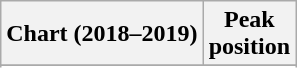<table class="wikitable sortable plainrowheaders" style="text-align:center">
<tr>
<th scope="col">Chart (2018–2019)</th>
<th scope="col">Peak<br>position</th>
</tr>
<tr>
</tr>
<tr>
</tr>
<tr>
</tr>
<tr>
</tr>
<tr>
</tr>
<tr>
</tr>
<tr>
</tr>
<tr>
</tr>
<tr>
</tr>
<tr>
</tr>
<tr>
</tr>
</table>
